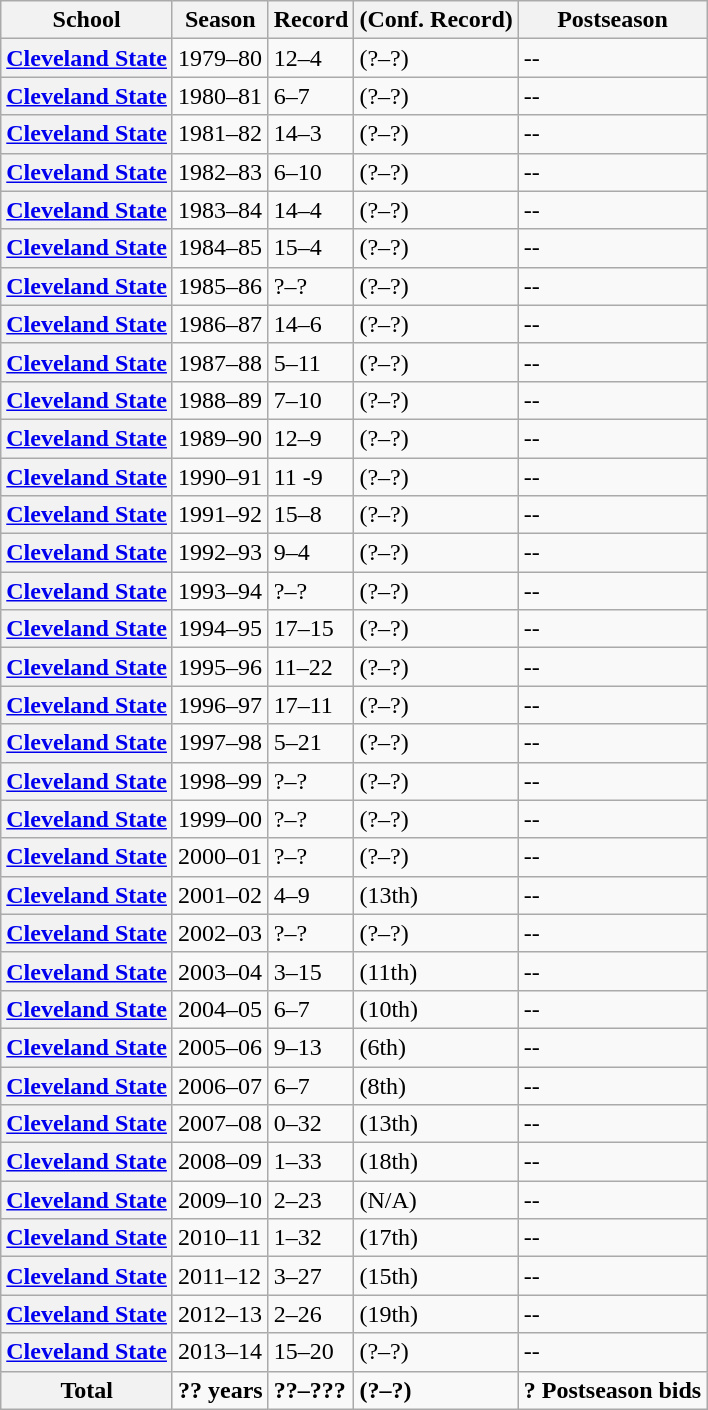<table class="wikitable">
<tr>
<th>School</th>
<th>Season</th>
<th>Record</th>
<th>(Conf. Record)</th>
<th>Postseason</th>
</tr>
<tr>
<th><a href='#'>Cleveland State</a></th>
<td>1979–80</td>
<td>12–4</td>
<td>(?–?)</td>
<td>--</td>
</tr>
<tr>
<th><a href='#'>Cleveland State</a></th>
<td>1980–81</td>
<td>6–7</td>
<td>(?–?)</td>
<td>--</td>
</tr>
<tr>
<th><a href='#'>Cleveland State</a></th>
<td>1981–82</td>
<td>14–3</td>
<td>(?–?)</td>
<td>--</td>
</tr>
<tr>
<th><a href='#'>Cleveland State</a></th>
<td>1982–83</td>
<td>6–10</td>
<td>(?–?)</td>
<td>--</td>
</tr>
<tr>
<th><a href='#'>Cleveland State</a></th>
<td>1983–84</td>
<td>14–4</td>
<td>(?–?)</td>
<td>--</td>
</tr>
<tr>
<th><a href='#'>Cleveland State</a></th>
<td>1984–85</td>
<td>15–4</td>
<td>(?–?)</td>
<td>--</td>
</tr>
<tr>
<th><a href='#'>Cleveland State</a></th>
<td>1985–86</td>
<td>?–?</td>
<td>(?–?)</td>
<td>--</td>
</tr>
<tr>
<th><a href='#'>Cleveland State</a></th>
<td>1986–87</td>
<td>14–6</td>
<td>(?–?)</td>
<td>--</td>
</tr>
<tr>
<th><a href='#'>Cleveland State</a></th>
<td>1987–88</td>
<td>5–11</td>
<td>(?–?)</td>
<td>--</td>
</tr>
<tr>
<th><a href='#'>Cleveland State</a></th>
<td>1988–89</td>
<td>7–10</td>
<td>(?–?)</td>
<td>--</td>
</tr>
<tr>
<th><a href='#'>Cleveland State</a></th>
<td>1989–90</td>
<td>12–9</td>
<td>(?–?)</td>
<td>--</td>
</tr>
<tr>
<th><a href='#'>Cleveland State</a></th>
<td>1990–91</td>
<td>11 -9</td>
<td>(?–?)</td>
<td>--</td>
</tr>
<tr>
<th><a href='#'>Cleveland State</a></th>
<td>1991–92</td>
<td>15–8</td>
<td>(?–?)</td>
<td>--</td>
</tr>
<tr>
<th><a href='#'>Cleveland State</a></th>
<td>1992–93</td>
<td>9–4</td>
<td>(?–?)</td>
<td>--</td>
</tr>
<tr>
<th><a href='#'>Cleveland State</a></th>
<td>1993–94</td>
<td>?–?</td>
<td>(?–?)</td>
<td>--</td>
</tr>
<tr>
<th><a href='#'>Cleveland State</a></th>
<td>1994–95</td>
<td>17–15</td>
<td>(?–?)</td>
<td>--</td>
</tr>
<tr>
<th><a href='#'>Cleveland State</a></th>
<td>1995–96</td>
<td>11–22</td>
<td>(?–?)</td>
<td>--</td>
</tr>
<tr>
<th><a href='#'>Cleveland State</a></th>
<td>1996–97</td>
<td>17–11</td>
<td>(?–?)</td>
<td>--</td>
</tr>
<tr>
<th><a href='#'>Cleveland State</a></th>
<td>1997–98</td>
<td>5–21</td>
<td>(?–?)</td>
<td>--</td>
</tr>
<tr>
<th><a href='#'>Cleveland State</a></th>
<td>1998–99</td>
<td>?–?</td>
<td>(?–?)</td>
<td>--</td>
</tr>
<tr>
<th><a href='#'>Cleveland State</a></th>
<td>1999–00</td>
<td>?–?</td>
<td>(?–?)</td>
<td>--</td>
</tr>
<tr>
<th><a href='#'>Cleveland State</a></th>
<td>2000–01</td>
<td>?–?</td>
<td>(?–?)</td>
<td>--</td>
</tr>
<tr>
<th><a href='#'>Cleveland State</a></th>
<td>2001–02</td>
<td>4–9</td>
<td>(13th)</td>
<td>--</td>
</tr>
<tr>
<th><a href='#'>Cleveland State</a></th>
<td>2002–03</td>
<td>?–?</td>
<td>(?–?)</td>
<td>--</td>
</tr>
<tr>
<th><a href='#'>Cleveland State</a></th>
<td>2003–04</td>
<td>3–15</td>
<td>(11th)</td>
<td>--</td>
</tr>
<tr>
<th><a href='#'>Cleveland State</a></th>
<td>2004–05</td>
<td>6–7</td>
<td>(10th)</td>
<td>--</td>
</tr>
<tr>
<th><a href='#'>Cleveland State</a></th>
<td>2005–06</td>
<td>9–13</td>
<td>(6th)</td>
<td>--</td>
</tr>
<tr>
<th><a href='#'>Cleveland State</a></th>
<td>2006–07</td>
<td>6–7</td>
<td>(8th)</td>
<td>--</td>
</tr>
<tr>
<th><a href='#'>Cleveland State</a></th>
<td>2007–08</td>
<td>0–32</td>
<td>(13th)</td>
<td>--</td>
</tr>
<tr>
<th><a href='#'>Cleveland State</a></th>
<td>2008–09</td>
<td>1–33</td>
<td>(18th)</td>
<td>--</td>
</tr>
<tr>
<th><a href='#'>Cleveland State</a></th>
<td>2009–10</td>
<td>2–23</td>
<td>(N/A)</td>
<td>--</td>
</tr>
<tr>
<th><a href='#'>Cleveland State</a></th>
<td>2010–11</td>
<td>1–32</td>
<td>(17th)</td>
<td>--</td>
</tr>
<tr>
<th><a href='#'>Cleveland State</a></th>
<td>2011–12</td>
<td>3–27</td>
<td>(15th)</td>
<td>--</td>
</tr>
<tr>
<th><a href='#'>Cleveland State</a></th>
<td>2012–13</td>
<td>2–26</td>
<td>(19th)</td>
<td>--</td>
</tr>
<tr>
<th><a href='#'>Cleveland State</a></th>
<td>2013–14</td>
<td>15–20</td>
<td>(?–?)</td>
<td>--</td>
</tr>
<tr>
<th><strong>Total</strong></th>
<td><strong>?? years</strong></td>
<td><strong>??–???</strong></td>
<td><strong>(?–?)</strong></td>
<td><strong>? Postseason bids</strong></td>
</tr>
</table>
